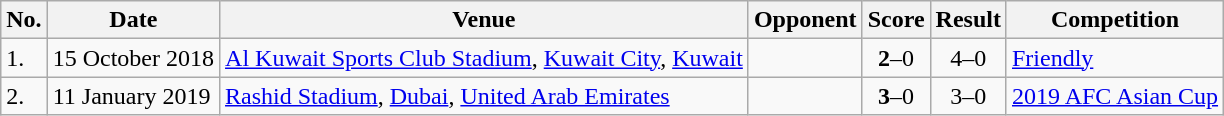<table class="wikitable" style="font-size:100%;">
<tr>
<th>No.</th>
<th>Date</th>
<th>Venue</th>
<th>Opponent</th>
<th>Score</th>
<th>Result</th>
<th>Competition</th>
</tr>
<tr>
<td>1.</td>
<td>15 October 2018</td>
<td><a href='#'>Al Kuwait Sports Club Stadium</a>, <a href='#'>Kuwait City</a>, <a href='#'>Kuwait</a></td>
<td></td>
<td align=center><strong>2</strong>–0</td>
<td align=center>4–0</td>
<td><a href='#'>Friendly</a></td>
</tr>
<tr>
<td>2.</td>
<td>11 January 2019</td>
<td><a href='#'>Rashid Stadium</a>, <a href='#'>Dubai</a>, <a href='#'>United Arab Emirates</a></td>
<td></td>
<td align=center><strong>3</strong>–0</td>
<td align=center>3–0</td>
<td><a href='#'>2019 AFC Asian Cup</a></td>
</tr>
</table>
